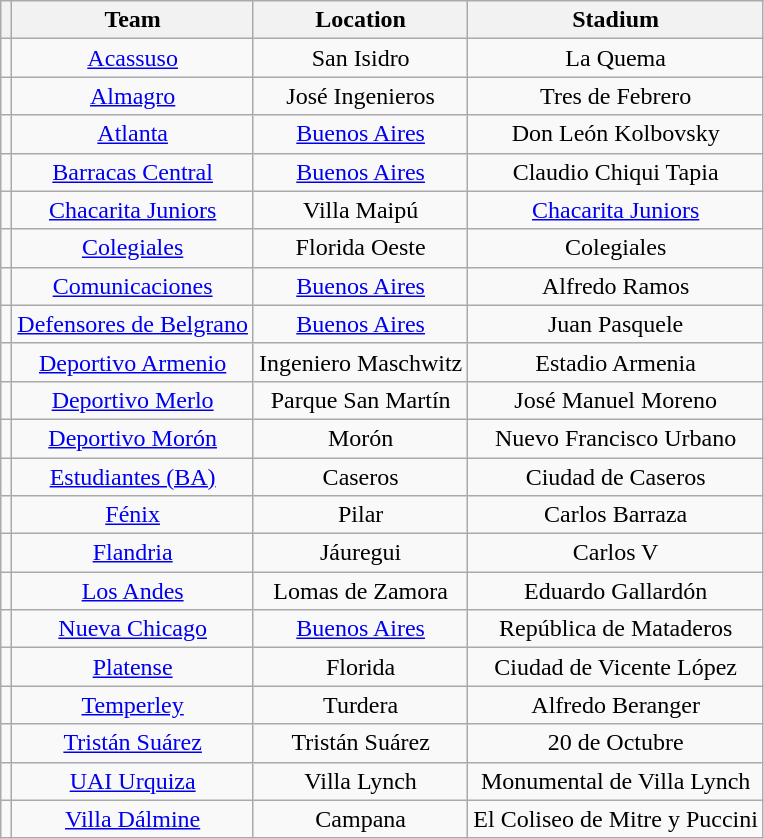<table class="wikitable" style="text-align: center">
<tr>
<th></th>
<th>Team</th>
<th>Location</th>
<th>Stadium</th>
</tr>
<tr>
<td></td>
<td><a href='#'>Acassuso</a></td>
<td>San Isidro</td>
<td>La Quema</td>
</tr>
<tr>
<td></td>
<td><a href='#'>Almagro</a></td>
<td>José Ingenieros</td>
<td>Tres de Febrero</td>
</tr>
<tr>
<td></td>
<td><a href='#'>Atlanta</a></td>
<td><a href='#'>Buenos Aires</a></td>
<td>Don León Kolbovsky</td>
</tr>
<tr>
<td></td>
<td><a href='#'>Barracas Central</a></td>
<td><a href='#'>Buenos Aires</a></td>
<td>Claudio Chiqui Tapia</td>
</tr>
<tr>
<td></td>
<td><a href='#'>Chacarita Juniors</a></td>
<td>Villa Maipú</td>
<td><a href='#'>Chacarita Juniors</a></td>
</tr>
<tr>
<td></td>
<td><a href='#'>Colegiales</a></td>
<td>Florida Oeste</td>
<td>Colegiales</td>
</tr>
<tr>
<td></td>
<td><a href='#'>Comunicaciones</a></td>
<td><a href='#'>Buenos Aires</a></td>
<td>Alfredo Ramos</td>
</tr>
<tr>
<td></td>
<td><a href='#'>Defensores de Belgrano</a></td>
<td><a href='#'>Buenos Aires</a></td>
<td>Juan Pasquele</td>
</tr>
<tr>
<td></td>
<td><a href='#'>Deportivo Armenio</a></td>
<td>Ingeniero Maschwitz</td>
<td>Estadio Armenia</td>
</tr>
<tr>
<td></td>
<td><a href='#'>Deportivo Merlo</a></td>
<td>Parque San Martín</td>
<td>José Manuel Moreno</td>
</tr>
<tr>
<td></td>
<td><a href='#'>Deportivo Morón</a></td>
<td>Morón</td>
<td>Nuevo Francisco Urbano</td>
</tr>
<tr>
<td></td>
<td><a href='#'>Estudiantes (BA)</a></td>
<td>Caseros</td>
<td>Ciudad de Caseros</td>
</tr>
<tr>
<td></td>
<td><a href='#'>Fénix</a></td>
<td>Pilar</td>
<td>Carlos Barraza</td>
</tr>
<tr>
<td></td>
<td><a href='#'>Flandria</a></td>
<td>Jáuregui</td>
<td>Carlos V</td>
</tr>
<tr>
<td></td>
<td><a href='#'>Los Andes</a></td>
<td>Lomas de Zamora</td>
<td>Eduardo Gallardón</td>
</tr>
<tr>
<td></td>
<td><a href='#'>Nueva Chicago</a></td>
<td><a href='#'>Buenos Aires</a></td>
<td>República de Mataderos</td>
</tr>
<tr>
<td></td>
<td><a href='#'>Platense</a></td>
<td>Florida</td>
<td>Ciudad de Vicente López</td>
</tr>
<tr>
<td></td>
<td><a href='#'>Temperley</a></td>
<td>Turdera</td>
<td>Alfredo Beranger</td>
</tr>
<tr>
<td></td>
<td><a href='#'>Tristán Suárez</a></td>
<td>Tristán Suárez</td>
<td>20 de Octubre</td>
</tr>
<tr>
<td></td>
<td><a href='#'>UAI Urquiza</a></td>
<td>Villa Lynch</td>
<td>Monumental de Villa Lynch</td>
</tr>
<tr>
<td></td>
<td><a href='#'>Villa Dálmine</a></td>
<td>Campana</td>
<td>El Coliseo de Mitre y Puccini</td>
</tr>
</table>
